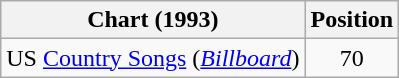<table class="wikitable sortable">
<tr>
<th scope="col">Chart (1993)</th>
<th scope="col">Position</th>
</tr>
<tr>
<td>US <a href='#'>Country Songs</a> (<em><a href='#'>Billboard</a></em>)</td>
<td align="center">70</td>
</tr>
</table>
